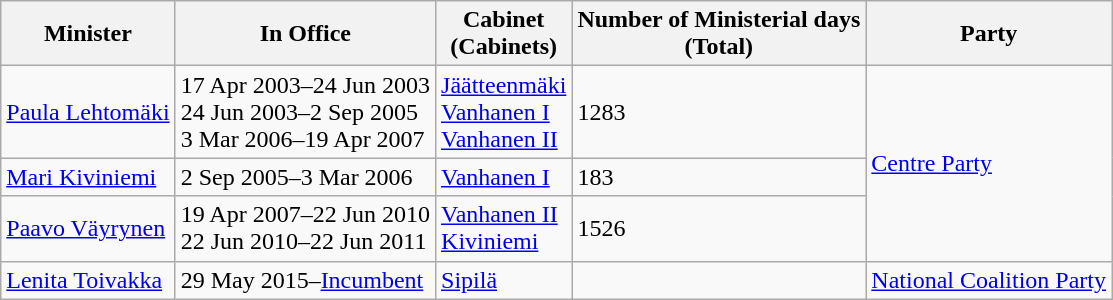<table class="wikitable">
<tr>
<th>Minister</th>
<th>In Office</th>
<th>Cabinet<br>(Cabinets)</th>
<th>Number of Ministerial days <br>(Total)</th>
<th>Party</th>
</tr>
<tr>
<td><a href='#'>Paula Lehtomäki</a></td>
<td>17 Apr 2003–24 Jun 2003<br>24 Jun 2003–2 Sep 2005<br>3  Mar  2006–19 Apr 2007</td>
<td><a href='#'>Jäätteenmäki</a><br><a href='#'>Vanhanen I</a><br><a href='#'>Vanhanen II</a></td>
<td>1283</td>
<td rowspan=3><a href='#'>Centre Party</a></td>
</tr>
<tr>
<td><a href='#'>Mari Kiviniemi</a></td>
<td>2 Sep 2005–3  Mar  2006</td>
<td><a href='#'>Vanhanen I</a></td>
<td>183</td>
</tr>
<tr>
<td><a href='#'>Paavo Väyrynen</a></td>
<td>19 Apr 2007–22 Jun 2010<br>22 Jun 2010–22 Jun 2011</td>
<td><a href='#'>Vanhanen II</a><br><a href='#'>Kiviniemi</a></td>
<td>1526</td>
</tr>
<tr>
<td><a href='#'>Lenita Toivakka</a></td>
<td>29 May 2015–<a href='#'>Incumbent</a></td>
<td><a href='#'>Sipilä</a></td>
<td></td>
<td><a href='#'>National Coalition Party</a></td>
</tr>
</table>
